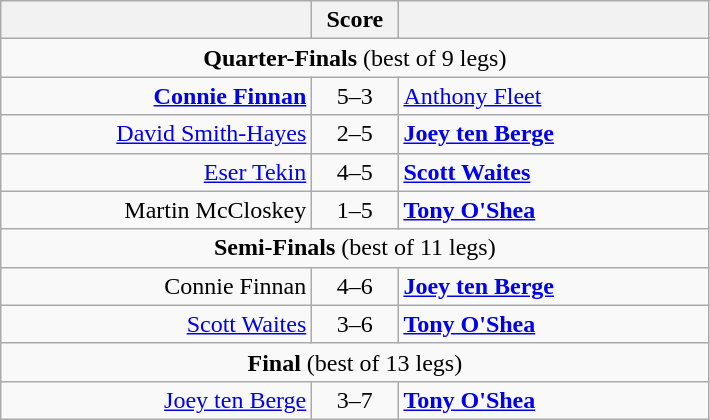<table class=wikitable style="text-align:center">
<tr>
<th width=200></th>
<th width=50>Score</th>
<th width=200></th>
</tr>
<tr align=center>
<td colspan="3"><strong>Quarter-Finals</strong> (best of 9 legs)</td>
</tr>
<tr align=left>
<td align=right><strong><a href='#'>Connie Finnan</a></strong> </td>
<td align=center>5–3</td>
<td> <a href='#'>Anthony Fleet</a></td>
</tr>
<tr align=left>
<td align=right><a href='#'>David Smith-Hayes</a> </td>
<td align=center>2–5</td>
<td> <strong><a href='#'>Joey ten Berge</a></strong></td>
</tr>
<tr align=left>
<td align=right><a href='#'>Eser Tekin</a> </td>
<td align=center>4–5</td>
<td> <strong><a href='#'>Scott Waites</a></strong></td>
</tr>
<tr align=left>
<td align=right>Martin McCloskey </td>
<td align=center>1–5</td>
<td> <strong><a href='#'>Tony O'Shea</a></strong></td>
</tr>
<tr align=center>
<td colspan="3"><strong>Semi-Finals</strong> (best of 11 legs)</td>
</tr>
<tr align=left>
<td align=right>Connie Finnan </td>
<td align=center>4–6</td>
<td> <strong><a href='#'>Joey ten Berge</a></strong></td>
</tr>
<tr align=left>
<td align=right><a href='#'>Scott Waites</a> </td>
<td align=center>3–6</td>
<td> <strong><a href='#'>Tony O'Shea</a></strong></td>
</tr>
<tr align=center>
<td colspan="3"><strong>Final</strong> (best of 13 legs)</td>
</tr>
<tr align=left>
<td align=right><a href='#'>Joey ten Berge</a> </td>
<td align=center>3–7</td>
<td> <strong><a href='#'>Tony O'Shea</a></strong></td>
</tr>
</table>
